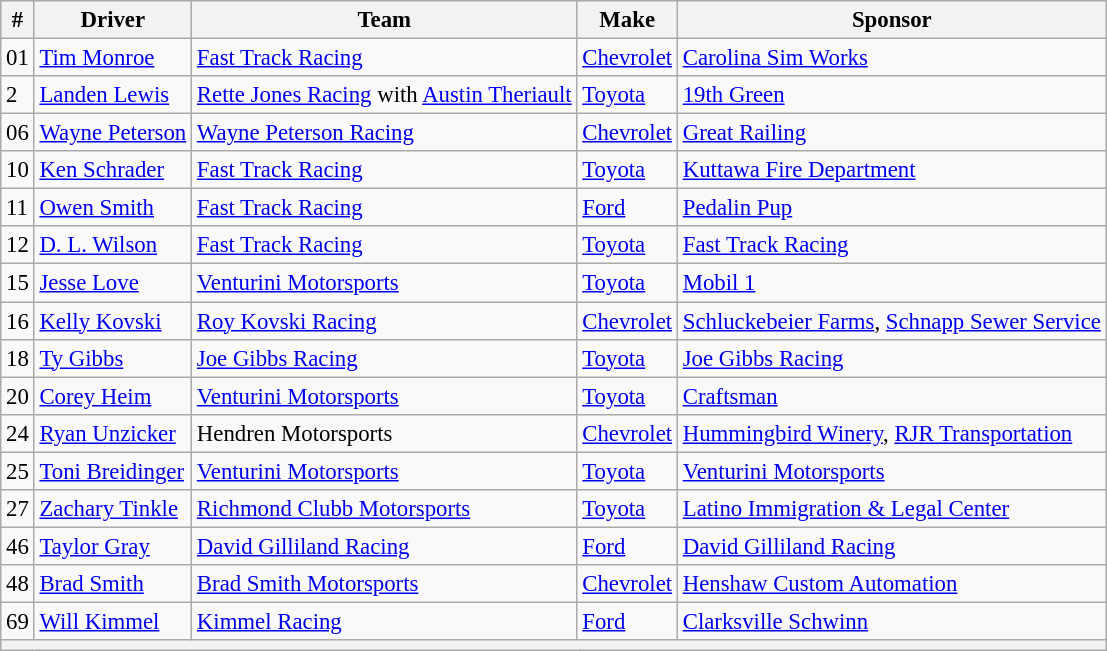<table class="wikitable" style="font-size:95%">
<tr>
<th>#</th>
<th>Driver</th>
<th>Team</th>
<th>Make</th>
<th>Sponsor</th>
</tr>
<tr>
<td>01</td>
<td><a href='#'>Tim Monroe</a></td>
<td><a href='#'>Fast Track Racing</a></td>
<td><a href='#'>Chevrolet</a></td>
<td><a href='#'>Carolina Sim Works</a></td>
</tr>
<tr>
<td>2</td>
<td><a href='#'>Landen Lewis</a></td>
<td nowrap><a href='#'>Rette Jones Racing</a> with <a href='#'>Austin Theriault</a></td>
<td><a href='#'>Toyota</a></td>
<td><a href='#'>19th Green</a></td>
</tr>
<tr>
<td>06</td>
<td nowrap><a href='#'>Wayne Peterson</a></td>
<td><a href='#'>Wayne Peterson Racing</a></td>
<td><a href='#'>Chevrolet</a></td>
<td><a href='#'>Great Railing</a></td>
</tr>
<tr>
<td>10</td>
<td><a href='#'>Ken Schrader</a></td>
<td><a href='#'>Fast Track Racing</a></td>
<td><a href='#'>Toyota</a></td>
<td><a href='#'>Kuttawa Fire Department</a></td>
</tr>
<tr>
<td>11</td>
<td><a href='#'>Owen Smith</a></td>
<td><a href='#'>Fast Track Racing</a></td>
<td><a href='#'>Ford</a></td>
<td><a href='#'>Pedalin Pup</a></td>
</tr>
<tr>
<td>12</td>
<td><a href='#'>D. L. Wilson</a></td>
<td><a href='#'>Fast Track Racing</a></td>
<td><a href='#'>Toyota</a></td>
<td><a href='#'>Fast Track Racing</a></td>
</tr>
<tr>
<td>15</td>
<td><a href='#'>Jesse Love</a></td>
<td><a href='#'>Venturini Motorsports</a></td>
<td><a href='#'>Toyota</a></td>
<td><a href='#'>Mobil 1</a></td>
</tr>
<tr>
<td>16</td>
<td><a href='#'>Kelly Kovski</a></td>
<td><a href='#'>Roy Kovski Racing</a></td>
<td><a href='#'>Chevrolet</a></td>
<td nowrap><a href='#'>Schluckebeier Farms</a>, <a href='#'>Schnapp Sewer Service</a></td>
</tr>
<tr>
<td>18</td>
<td><a href='#'>Ty Gibbs</a></td>
<td><a href='#'>Joe Gibbs Racing</a></td>
<td><a href='#'>Toyota</a></td>
<td><a href='#'>Joe Gibbs Racing</a></td>
</tr>
<tr>
<td>20</td>
<td><a href='#'>Corey Heim</a></td>
<td><a href='#'>Venturini Motorsports</a></td>
<td><a href='#'>Toyota</a></td>
<td><a href='#'>Craftsman</a></td>
</tr>
<tr>
<td>24</td>
<td><a href='#'>Ryan Unzicker</a></td>
<td>Hendren Motorsports</td>
<td><a href='#'>Chevrolet</a></td>
<td><a href='#'>Hummingbird Winery</a>, <a href='#'>RJR Transportation</a></td>
</tr>
<tr>
<td>25</td>
<td nowrap><a href='#'>Toni Breidinger</a></td>
<td><a href='#'>Venturini Motorsports</a></td>
<td><a href='#'>Toyota</a></td>
<td><a href='#'>Venturini Motorsports</a></td>
</tr>
<tr>
<td>27</td>
<td><a href='#'>Zachary Tinkle</a></td>
<td nowrap><a href='#'>Richmond Clubb Motorsports</a></td>
<td><a href='#'>Toyota</a></td>
<td><a href='#'>Latino Immigration & Legal Center</a></td>
</tr>
<tr>
<td>46</td>
<td><a href='#'>Taylor Gray</a></td>
<td><a href='#'>David Gilliland Racing</a></td>
<td><a href='#'>Ford</a></td>
<td><a href='#'>David Gilliland Racing</a></td>
</tr>
<tr>
<td>48</td>
<td><a href='#'>Brad Smith</a></td>
<td><a href='#'>Brad Smith Motorsports</a></td>
<td><a href='#'>Chevrolet</a></td>
<td><a href='#'>Henshaw Custom Automation</a></td>
</tr>
<tr>
<td>69</td>
<td><a href='#'>Will Kimmel</a></td>
<td><a href='#'>Kimmel Racing</a></td>
<td><a href='#'>Ford</a></td>
<td><a href='#'>Clarksville Schwinn</a></td>
</tr>
<tr>
<th colspan="5"></th>
</tr>
</table>
